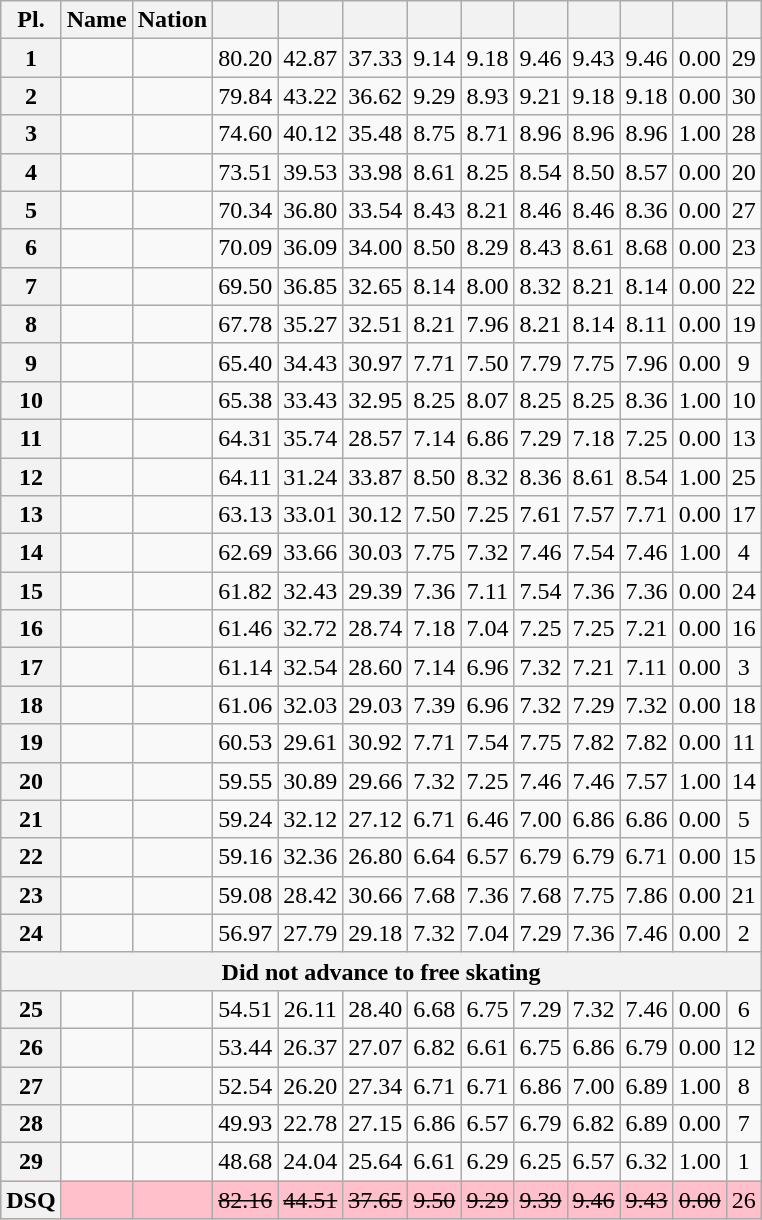<table class="wikitable sortable" style="text-align:center">
<tr>
<th>Pl.</th>
<th>Name</th>
<th>Nation</th>
<th></th>
<th></th>
<th></th>
<th></th>
<th></th>
<th></th>
<th></th>
<th></th>
<th></th>
<th></th>
</tr>
<tr>
<th>1</th>
<td align="left"></td>
<td align="left"></td>
<td>80.20</td>
<td>42.87</td>
<td>37.33</td>
<td>9.14</td>
<td>9.18</td>
<td>9.46</td>
<td>9.43</td>
<td>9.46</td>
<td>0.00</td>
<td>29</td>
</tr>
<tr>
<th>2</th>
<td align="left"></td>
<td align="left"></td>
<td>79.84</td>
<td>43.22</td>
<td>36.62</td>
<td>9.29</td>
<td>8.93</td>
<td>9.21</td>
<td>9.18</td>
<td>9.18</td>
<td>0.00</td>
<td>30</td>
</tr>
<tr>
<th>3</th>
<td align="left"></td>
<td align="left"></td>
<td>74.60</td>
<td>40.12</td>
<td>35.48</td>
<td>8.75</td>
<td>8.71</td>
<td>8.96</td>
<td>8.96</td>
<td>8.96</td>
<td>1.00</td>
<td>28</td>
</tr>
<tr>
<th>4</th>
<td align="left"></td>
<td align="left"></td>
<td>73.51</td>
<td>39.53</td>
<td>33.98</td>
<td>8.61</td>
<td>8.25</td>
<td>8.54</td>
<td>8.50</td>
<td>8.57</td>
<td>0.00</td>
<td>20</td>
</tr>
<tr>
<th>5</th>
<td align="left"></td>
<td align="left"></td>
<td>70.34</td>
<td>36.80</td>
<td>33.54</td>
<td>8.43</td>
<td>8.21</td>
<td>8.46</td>
<td>8.46</td>
<td>8.36</td>
<td>0.00</td>
<td>27</td>
</tr>
<tr>
<th>6</th>
<td align="left"></td>
<td align="left"></td>
<td>70.09</td>
<td>36.09</td>
<td>34.00</td>
<td>8.50</td>
<td>8.29</td>
<td>8.43</td>
<td>8.61</td>
<td>8.68</td>
<td>0.00</td>
<td>23</td>
</tr>
<tr>
<th>7</th>
<td align="left"></td>
<td align="left"></td>
<td>69.50</td>
<td>36.85</td>
<td>32.65</td>
<td>8.14</td>
<td>8.00</td>
<td>8.32</td>
<td>8.21</td>
<td>8.14</td>
<td>0.00</td>
<td>22</td>
</tr>
<tr>
<th>8</th>
<td align="left"></td>
<td align="left"></td>
<td>67.78</td>
<td>35.27</td>
<td>32.51</td>
<td>8.21</td>
<td>7.96</td>
<td>8.21</td>
<td>8.14</td>
<td>8.11</td>
<td>0.00</td>
<td>19</td>
</tr>
<tr>
<th>9</th>
<td align="left"></td>
<td align="left"></td>
<td>65.40</td>
<td>34.43</td>
<td>30.97</td>
<td>7.71</td>
<td>7.50</td>
<td>7.79</td>
<td>7.75</td>
<td>7.96</td>
<td>0.00</td>
<td>9</td>
</tr>
<tr>
<th>10</th>
<td align="left"></td>
<td align="left"></td>
<td>65.38</td>
<td>33.43</td>
<td>32.95</td>
<td>8.25</td>
<td>8.07</td>
<td>8.25</td>
<td>8.25</td>
<td>8.36</td>
<td>1.00</td>
<td>10</td>
</tr>
<tr>
<th>11</th>
<td align="left"></td>
<td align="left"></td>
<td>64.31</td>
<td>35.74</td>
<td>28.57</td>
<td>7.14</td>
<td>6.86</td>
<td>7.29</td>
<td>7.18</td>
<td>7.25</td>
<td>0.00</td>
<td>13</td>
</tr>
<tr>
<th>12</th>
<td align="left"></td>
<td align="left"></td>
<td>64.11</td>
<td>31.24</td>
<td>33.87</td>
<td>8.50</td>
<td>8.32</td>
<td>8.36</td>
<td>8.61</td>
<td>8.54</td>
<td>1.00</td>
<td>25</td>
</tr>
<tr>
<th>13</th>
<td align="left"></td>
<td align="left"></td>
<td>63.13</td>
<td>33.01</td>
<td>30.12</td>
<td>7.50</td>
<td>7.25</td>
<td>7.61</td>
<td>7.57</td>
<td>7.71</td>
<td>0.00</td>
<td>17</td>
</tr>
<tr>
<th>14</th>
<td align="left"></td>
<td align="left"></td>
<td>62.69</td>
<td>33.66</td>
<td>30.03</td>
<td>7.75</td>
<td>7.32</td>
<td>7.46</td>
<td>7.54</td>
<td>7.46</td>
<td>1.00</td>
<td>4</td>
</tr>
<tr>
<th>15</th>
<td align="left"></td>
<td align="left"></td>
<td>61.82</td>
<td>32.43</td>
<td>29.39</td>
<td>7.36</td>
<td>7.11</td>
<td>7.54</td>
<td>7.36</td>
<td>7.36</td>
<td>0.00</td>
<td>24</td>
</tr>
<tr>
<th>16</th>
<td align="left"></td>
<td align="left"></td>
<td>61.46</td>
<td>32.72</td>
<td>28.74</td>
<td>7.18</td>
<td>7.04</td>
<td>7.25</td>
<td>7.25</td>
<td>7.21</td>
<td>0.00</td>
<td>16</td>
</tr>
<tr>
<th>17</th>
<td align="left"></td>
<td align="left"></td>
<td>61.14</td>
<td>32.54</td>
<td>28.60</td>
<td>7.14</td>
<td>6.96</td>
<td>7.32</td>
<td>7.21</td>
<td>7.11</td>
<td>0.00</td>
<td>3</td>
</tr>
<tr>
<th>18</th>
<td align="left"></td>
<td align="left"></td>
<td>61.06</td>
<td>32.03</td>
<td>29.03</td>
<td>7.39</td>
<td>6.96</td>
<td>7.32</td>
<td>7.29</td>
<td>7.32</td>
<td>0.00</td>
<td>18</td>
</tr>
<tr>
<th>19</th>
<td align="left"></td>
<td align="left"></td>
<td>60.53</td>
<td>29.61</td>
<td>30.92</td>
<td>7.71</td>
<td>7.54</td>
<td>7.75</td>
<td>7.82</td>
<td>7.82</td>
<td>0.00</td>
<td>11</td>
</tr>
<tr>
<th>20</th>
<td align="left"></td>
<td align="left"></td>
<td>59.55</td>
<td>30.89</td>
<td>29.66</td>
<td>7.32</td>
<td>7.25</td>
<td>7.46</td>
<td>7.46</td>
<td>7.57</td>
<td>1.00</td>
<td>14</td>
</tr>
<tr>
<th>21</th>
<td align="left"></td>
<td align="left"></td>
<td>59.24</td>
<td>32.12</td>
<td>27.12</td>
<td>6.71</td>
<td>6.46</td>
<td>7.00</td>
<td>6.86</td>
<td>6.86</td>
<td>0.00</td>
<td>5</td>
</tr>
<tr>
<th>22</th>
<td align="left"></td>
<td align="left"></td>
<td>59.16</td>
<td>32.36</td>
<td>26.80</td>
<td>6.64</td>
<td>6.57</td>
<td>6.79</td>
<td>6.79</td>
<td>6.71</td>
<td>0.00</td>
<td>15</td>
</tr>
<tr>
<th>23</th>
<td align="left"></td>
<td align="left"></td>
<td>59.08</td>
<td>28.42</td>
<td>30.66</td>
<td>7.68</td>
<td>7.36</td>
<td>7.68</td>
<td>7.75</td>
<td>7.86</td>
<td>0.00</td>
<td>21</td>
</tr>
<tr>
<th>24</th>
<td align="left"></td>
<td align="left"></td>
<td>56.97</td>
<td>27.79</td>
<td>29.18</td>
<td>7.32</td>
<td>7.04</td>
<td>7.29</td>
<td>7.36</td>
<td>7.46</td>
<td>0.00</td>
<td>2</td>
</tr>
<tr>
<th colspan="13">Did not advance to free skating</th>
</tr>
<tr>
<th>25</th>
<td align="left"></td>
<td align="left"></td>
<td>54.51</td>
<td>26.11</td>
<td>28.40</td>
<td>6.68</td>
<td>6.75</td>
<td>7.29</td>
<td>7.32</td>
<td>7.46</td>
<td>0.00</td>
<td>6</td>
</tr>
<tr>
<th>26</th>
<td align="left"></td>
<td align="left"></td>
<td>53.44</td>
<td>26.37</td>
<td>27.07</td>
<td>6.82</td>
<td>6.61</td>
<td>6.75</td>
<td>6.86</td>
<td>6.79</td>
<td>0.00</td>
<td>12</td>
</tr>
<tr>
<th>27</th>
<td align="left"></td>
<td align="left"></td>
<td>52.54</td>
<td>26.20</td>
<td>27.34</td>
<td>6.71</td>
<td>6.71</td>
<td>6.86</td>
<td>7.00</td>
<td>6.89</td>
<td>1.00</td>
<td>8</td>
</tr>
<tr>
<th>28</th>
<td align="left"></td>
<td align="left"></td>
<td>49.93</td>
<td>22.78</td>
<td>27.15</td>
<td>6.86</td>
<td>6.57</td>
<td>6.79</td>
<td>6.82</td>
<td>6.89</td>
<td>0.00</td>
<td>7</td>
</tr>
<tr>
<th>29</th>
<td align="left"></td>
<td align="left"></td>
<td>48.68</td>
<td>24.04</td>
<td>25.64</td>
<td>6.61</td>
<td>6.29</td>
<td>6.25</td>
<td>6.57</td>
<td>6.32</td>
<td>1.00</td>
<td>1</td>
</tr>
<tr bgcolor=pink>
<th>DSQ</th>
<td align="left"></td>
<td align="left"></td>
<td><s>82.16</s></td>
<td><s>44.51</s></td>
<td><s>37.65</s></td>
<td><s>9.50</s></td>
<td><s>9.29</s></td>
<td><s>9.39</s></td>
<td><s>9.46</s></td>
<td><s>9.43</s></td>
<td><s>0.00</s></td>
<td>26</td>
</tr>
</table>
